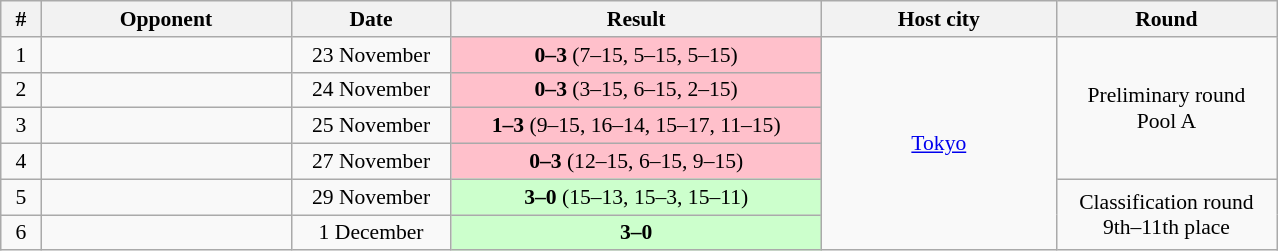<table class="wikitable" style="text-align: center;font-size:90%;">
<tr>
<th width=20>#</th>
<th width=160>Opponent</th>
<th width=100>Date</th>
<th width=240>Result</th>
<th width=150>Host city</th>
<th width=140>Round</th>
</tr>
<tr>
<td>1</td>
<td align=left></td>
<td>23 November</td>
<td bgcolor=pink><strong>0–3</strong> (7–15, 5–15, 5–15)</td>
<td rowspan=6> <a href='#'>Tokyo</a></td>
<td rowspan=4>Preliminary round<br> Pool A</td>
</tr>
<tr>
<td>2</td>
<td align=left></td>
<td>24 November</td>
<td bgcolor=pink><strong>0–3</strong> (3–15, 6–15, 2–15)</td>
</tr>
<tr>
<td>3</td>
<td align=left></td>
<td>25 November</td>
<td bgcolor=pink><strong>1–3</strong> (9–15, 16–14, 15–17, 11–15)</td>
</tr>
<tr>
<td>4</td>
<td align=left></td>
<td>27 November</td>
<td bgcolor=pink><strong>0–3</strong> (12–15, 6–15, 9–15)</td>
</tr>
<tr>
<td>5</td>
<td align=left></td>
<td>29 November</td>
<td bgcolor=ccffcc><strong>3–0</strong> (15–13, 15–3, 15–11)</td>
<td rowspan=2>Classification round<br>9th–11th place</td>
</tr>
<tr>
<td>6</td>
<td align=left></td>
<td>1 December</td>
<td bgcolor=ccffcc><strong>3–0</strong></td>
</tr>
</table>
